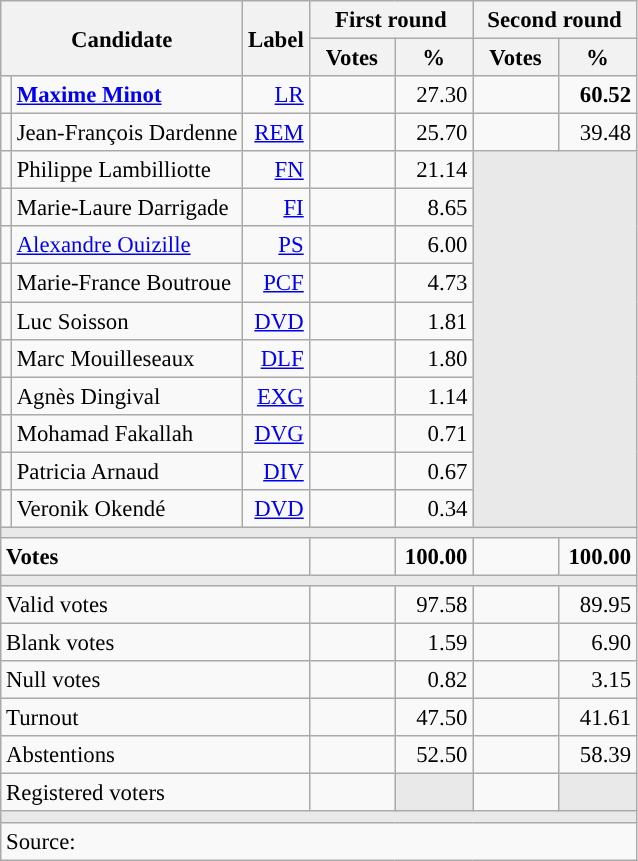<table class="wikitable" style="text-align:right;font-size:95%;">
<tr>
<th rowspan="2" colspan="2">Candidate</th>
<th rowspan="2">Label</th>
<th colspan="2">First round</th>
<th colspan="2">Second round</th>
</tr>
<tr>
<th style="width:50px;">Votes</th>
<th style="width:45px;">%</th>
<th style="width:50px;">Votes</th>
<th style="width:45px;">%</th>
</tr>
<tr>
<td style="color:inherit;background:"></td>
<td style="text-align:left;"><strong><a href='#'>Maxime Minot</a></strong></td>
<td><a href='#'>LR</a></td>
<td></td>
<td>27.30</td>
<td><strong></strong></td>
<td><strong>60.52</strong></td>
</tr>
<tr>
<td style="color:inherit;background:"></td>
<td style="text-align:left;">Jean-François Dardenne</td>
<td><a href='#'>REM</a></td>
<td></td>
<td>25.70</td>
<td></td>
<td>39.48</td>
</tr>
<tr>
<td style="color:inherit;background:"></td>
<td style="text-align:left;">Philippe Lambilliotte</td>
<td><a href='#'>FN</a></td>
<td></td>
<td>21.14</td>
<td colspan="2" rowspan="10" style="background:#E9E9E9;"></td>
</tr>
<tr>
<td style="color:inherit;background:"></td>
<td style="text-align:left;">Marie-Laure Darrigade</td>
<td><a href='#'>FI</a></td>
<td></td>
<td>8.65</td>
</tr>
<tr>
<td style="color:inherit;background:"></td>
<td style="text-align:left;"><a href='#'>Alexandre Ouizille</a></td>
<td><a href='#'>PS</a></td>
<td></td>
<td>6.00</td>
</tr>
<tr>
<td style="color:inherit;background:"></td>
<td style="text-align:left;">Marie-France Boutroue</td>
<td><a href='#'>PCF</a></td>
<td></td>
<td>4.73</td>
</tr>
<tr>
<td style="color:inherit;background:"></td>
<td style="text-align:left;">Luc Soisson</td>
<td><a href='#'>DVD</a></td>
<td></td>
<td>1.81</td>
</tr>
<tr>
<td style="color:inherit;background:"></td>
<td style="text-align:left;">Marc Mouilleseaux</td>
<td><a href='#'>DLF</a></td>
<td></td>
<td>1.80</td>
</tr>
<tr>
<td style="color:inherit;background:"></td>
<td style="text-align:left;">Agnès Dingival</td>
<td><a href='#'>EXG</a></td>
<td></td>
<td>1.14</td>
</tr>
<tr>
<td style="color:inherit;background:"></td>
<td style="text-align:left;">Mohamad Fakallah</td>
<td><a href='#'>DVG</a></td>
<td></td>
<td>0.71</td>
</tr>
<tr>
<td style="color:inherit;background:"></td>
<td style="text-align:left;">Patricia Arnaud</td>
<td><a href='#'>DIV</a></td>
<td></td>
<td>0.67</td>
</tr>
<tr>
<td style="color:inherit;background:"></td>
<td style="text-align:left;">Veronik Okendé</td>
<td><a href='#'>DVD</a></td>
<td></td>
<td>0.34</td>
</tr>
<tr>
<td colspan="7" style="background:#E9E9E9;"></td>
</tr>
<tr style="font-weight:bold;">
<td colspan="3" style="text-align:left;">Votes</td>
<td></td>
<td>100.00</td>
<td></td>
<td>100.00</td>
</tr>
<tr>
<td colspan="7" style="background:#E9E9E9;"></td>
</tr>
<tr>
<td colspan="3" style="text-align:left;">Valid votes</td>
<td></td>
<td>97.58</td>
<td></td>
<td>89.95</td>
</tr>
<tr>
<td colspan="3" style="text-align:left;">Blank votes</td>
<td></td>
<td>1.59</td>
<td></td>
<td>6.90</td>
</tr>
<tr>
<td colspan="3" style="text-align:left;">Null votes</td>
<td></td>
<td>0.82</td>
<td></td>
<td>3.15</td>
</tr>
<tr>
<td colspan="3" style="text-align:left;">Turnout</td>
<td></td>
<td>47.50</td>
<td></td>
<td>41.61</td>
</tr>
<tr>
<td colspan="3" style="text-align:left;">Abstentions</td>
<td></td>
<td>52.50</td>
<td></td>
<td>58.39</td>
</tr>
<tr>
<td colspan="3" style="text-align:left;">Registered voters</td>
<td></td>
<td style="background:#E9E9E9;"></td>
<td></td>
<td style="background:#E9E9E9;"></td>
</tr>
<tr>
<td colspan="7" style="background:#E9E9E9;"></td>
</tr>
<tr>
<td colspan="7" style="text-align:left;">Source: </td>
</tr>
</table>
